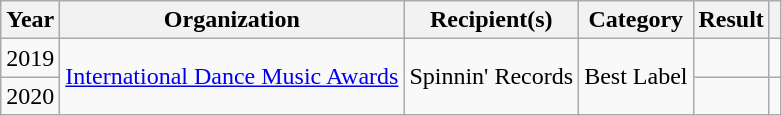<table class="wikitable">
<tr>
<th>Year</th>
<th>Organization</th>
<th>Recipient(s)</th>
<th>Category</th>
<th>Result</th>
<th></th>
</tr>
<tr>
<td>2019</td>
<td rowspan="2"><a href='#'>International Dance Music Awards</a></td>
<td rowspan="2">Spinnin' Records</td>
<td rowspan="2">Best Label</td>
<td></td>
<td></td>
</tr>
<tr>
<td>2020</td>
<td></td>
<td></td>
</tr>
</table>
